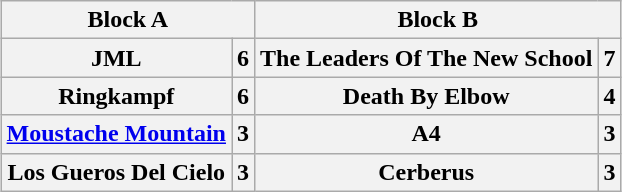<table class="wikitable" style="margin: 1em auto 1em auto">
<tr>
<th colspan="2">Block A</th>
<th colspan="2">Block B</th>
</tr>
<tr>
<th>JML<br></th>
<th>6</th>
<th>The Leaders Of The New School<br></th>
<th>7</th>
</tr>
<tr>
<th>Ringkampf<br></th>
<th>6</th>
<th>Death By Elbow<br></th>
<th>4</th>
</tr>
<tr>
<th><a href='#'>Moustache Mountain</a><br></th>
<th>3</th>
<th>A4<br></th>
<th>3</th>
</tr>
<tr>
<th>Los Gueros Del Cielo<br></th>
<th>3</th>
<th>Cerberus<br></th>
<th>3</th>
</tr>
</table>
